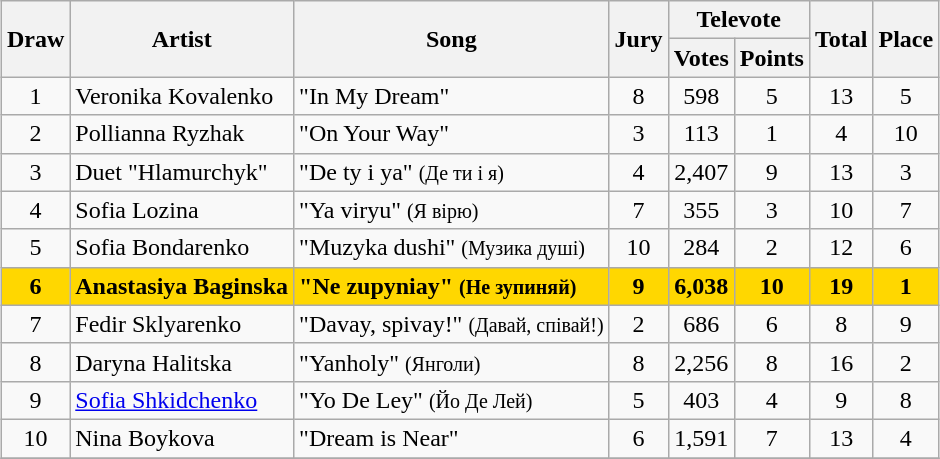<table class="sortable wikitable" style="margin: 1em auto 1em auto; text-align:center">
<tr>
<th rowspan="2">Draw</th>
<th rowspan="2">Artist</th>
<th rowspan="2">Song</th>
<th rowspan="2">Jury</th>
<th colspan="2">Televote</th>
<th rowspan="2">Total</th>
<th rowspan="2">Place</th>
</tr>
<tr>
<th>Votes</th>
<th>Points</th>
</tr>
<tr>
<td>1</td>
<td align="left">Veronika Kovalenko</td>
<td align="left">"In My Dream"</td>
<td>8</td>
<td>598</td>
<td>5</td>
<td>13</td>
<td>5</td>
</tr>
<tr>
<td>2</td>
<td align="left">Pollianna Ryzhak</td>
<td align="left">"On Your Way"</td>
<td>3</td>
<td>113</td>
<td>1</td>
<td>4</td>
<td>10</td>
</tr>
<tr>
<td>3</td>
<td align="left">Duet "Hlamurchyk"</td>
<td align="left">"De ty i ya" <small>(Де ти і я)</small></td>
<td>4</td>
<td>2,407</td>
<td>9</td>
<td>13</td>
<td>3</td>
</tr>
<tr>
<td>4</td>
<td align="left">Sofia Lozina</td>
<td align="left">"Ya viryu" <small>(Я вірю)</small></td>
<td>7</td>
<td>355</td>
<td>3</td>
<td>10</td>
<td>7</td>
</tr>
<tr>
<td>5</td>
<td align="left">Sofia Bondarenko</td>
<td align="left">"Muzyka dushi" <small>(Музика душі)</small></td>
<td>10</td>
<td>284</td>
<td>2</td>
<td>12</td>
<td>6</td>
</tr>
<tr style="font-weight:bold; background:gold;">
<td>6</td>
<td align="left">Anastasiya Baginska</td>
<td align="left">"Ne zupyniay" <small>(Не зупиняй)</small></td>
<td>9</td>
<td>6,038</td>
<td>10</td>
<td>19</td>
<td>1</td>
</tr>
<tr>
<td>7</td>
<td align="left">Fedir Sklyarenko</td>
<td align="left">"Davay, spivay!" <small>(Давай, співай!)</small></td>
<td>2</td>
<td>686</td>
<td>6</td>
<td>8</td>
<td>9</td>
</tr>
<tr>
<td>8</td>
<td align="left">Daryna Halitska</td>
<td align="left">"Yanholy" <small>(Янголи)</small></td>
<td>8</td>
<td>2,256</td>
<td>8</td>
<td>16</td>
<td>2</td>
</tr>
<tr>
<td>9</td>
<td align="left"><a href='#'>Sofia Shkidchenko</a></td>
<td align="left">"Yo De Ley" <small>(Йо Де Лей)</small></td>
<td>5</td>
<td>403</td>
<td>4</td>
<td>9</td>
<td>8</td>
</tr>
<tr>
<td>10</td>
<td align="left">Nina Boykova</td>
<td align="left">"Dream is Near"</td>
<td>6</td>
<td>1,591</td>
<td>7</td>
<td>13</td>
<td>4</td>
</tr>
<tr>
</tr>
</table>
